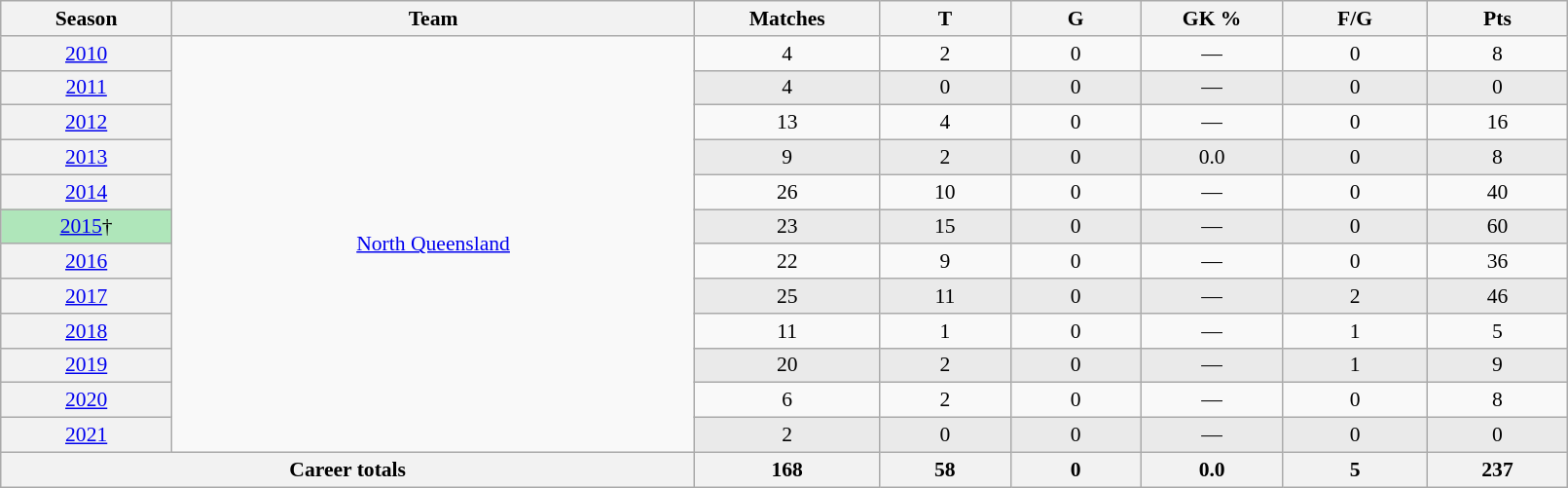<table class="wikitable sortable"  style="font-size:90%; text-align:center; width:85%;">
<tr>
<th width=2%>Season</th>
<th width=8%>Team</th>
<th width=2%>Matches</th>
<th width=2%>T</th>
<th width=2%>G</th>
<th width=2%>GK %</th>
<th width=2%>F/G</th>
<th width=2%>Pts</th>
</tr>
<tr>
<th scope="row" style="text-align:center; font-weight:normal"><a href='#'>2010</a></th>
<td rowspan="12" style="text-align:center;"> <a href='#'>North Queensland</a></td>
<td>4</td>
<td>2</td>
<td>0</td>
<td>—</td>
<td>0</td>
<td>8</td>
</tr>
<tr style="background:#eaeaea;">
<th scope="row" style="text-align:center; font-weight:normal"><a href='#'>2011</a></th>
<td>4</td>
<td>0</td>
<td>0</td>
<td>—</td>
<td>0</td>
<td>0</td>
</tr>
<tr>
<th scope="row" style="text-align:center; font-weight:normal"><a href='#'>2012</a></th>
<td>13</td>
<td>4</td>
<td>0</td>
<td>—</td>
<td>0</td>
<td>16</td>
</tr>
<tr style="background:#eaeaea;">
<th scope="row" style="text-align:center; font-weight:normal"><a href='#'>2013</a></th>
<td>9</td>
<td>2</td>
<td>0</td>
<td>0.0</td>
<td>0</td>
<td>8</td>
</tr>
<tr>
<th scope="row" style="text-align:center; font-weight:normal"><a href='#'>2014</a></th>
<td>26</td>
<td>10</td>
<td>0</td>
<td>—</td>
<td>0</td>
<td>40</td>
</tr>
<tr style="background:#eaeaea;">
<th scope="row" style="text-align:center; font-weight:normal; background:#afe6ba;"><a href='#'>2015</a>†</th>
<td>23</td>
<td>15</td>
<td>0</td>
<td>—</td>
<td>0</td>
<td>60</td>
</tr>
<tr>
<th scope="row" style="text-align:center; font-weight:normal"><a href='#'>2016</a></th>
<td>22</td>
<td>9</td>
<td>0</td>
<td>—</td>
<td>0</td>
<td>36</td>
</tr>
<tr style="background:#eaeaea;">
<th scope="row" style="text-align:center; font-weight:normal"><a href='#'>2017</a></th>
<td>25</td>
<td>11</td>
<td>0</td>
<td>—</td>
<td>2</td>
<td>46</td>
</tr>
<tr>
<th scope="row" style="text-align:center; font-weight:normal"><a href='#'>2018</a></th>
<td>11</td>
<td>1</td>
<td>0</td>
<td>—</td>
<td>1</td>
<td>5</td>
</tr>
<tr style="background:#eaeaea;">
<th scope="row" style="text-align:center; font-weight:normal"><a href='#'>2019</a></th>
<td>20</td>
<td>2</td>
<td>0</td>
<td>—</td>
<td>1</td>
<td>9</td>
</tr>
<tr>
<th scope="row" style="text-align:center; font-weight:normal"><a href='#'>2020</a></th>
<td>6</td>
<td>2</td>
<td>0</td>
<td>—</td>
<td>0</td>
<td>8</td>
</tr>
<tr style="background:#eaeaea;">
<th scope="row" style="text-align:center; font-weight:normal"><a href='#'>2021</a></th>
<td>2</td>
<td>0</td>
<td>0</td>
<td>—</td>
<td>0</td>
<td>0</td>
</tr>
<tr class="sortbottom">
<th colspan=2>Career totals</th>
<th>168</th>
<th>58</th>
<th>0</th>
<th>0.0</th>
<th>5</th>
<th>237</th>
</tr>
</table>
